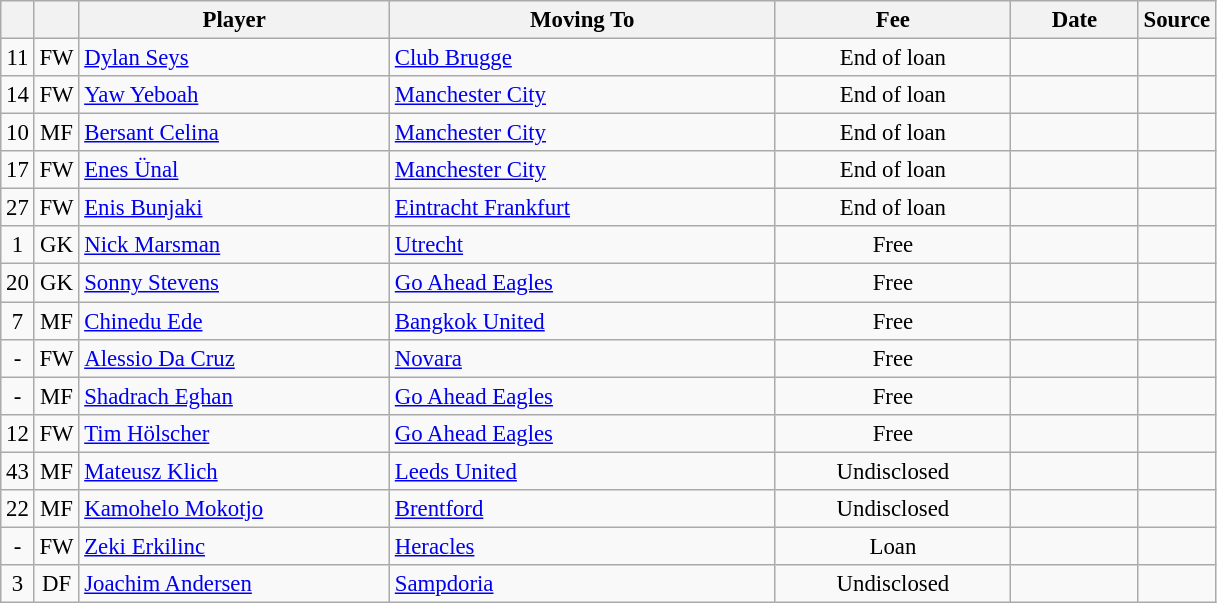<table class="wikitable plainrowheaders sortable" style="font-size:95%">
<tr>
<th></th>
<th></th>
<th scope=col style="width:200px;"><strong>Player</strong></th>
<th scope=col style="width:250px;"><strong>Moving To</strong></th>
<th scope=col style="width:150px;"><strong>Fee</strong></th>
<th scope=col style="width:78px;"><strong>Date</strong></th>
<th><strong>Source</strong></th>
</tr>
<tr>
<td align=center>11</td>
<td align=center>FW</td>
<td> <a href='#'>Dylan Seys</a></td>
<td> <a href='#'>Club Brugge</a></td>
<td align=center>End of loan</td>
<td align=center></td>
<td align=center></td>
</tr>
<tr>
<td align=center>14</td>
<td align=center>FW</td>
<td> <a href='#'>Yaw Yeboah</a></td>
<td> <a href='#'>Manchester City</a></td>
<td align=center>End of loan</td>
<td align=center></td>
<td align=center></td>
</tr>
<tr>
<td align=center>10</td>
<td align=center>MF</td>
<td> <a href='#'>Bersant Celina</a></td>
<td> <a href='#'>Manchester City</a></td>
<td align=center>End of loan</td>
<td align=center></td>
<td align=center></td>
</tr>
<tr>
<td align=center>17</td>
<td align=center>FW</td>
<td> <a href='#'>Enes Ünal</a></td>
<td> <a href='#'>Manchester City</a></td>
<td align=center>End of loan</td>
<td align=center></td>
<td align=center></td>
</tr>
<tr>
<td align=center>27</td>
<td align=center>FW</td>
<td> <a href='#'>Enis Bunjaki</a></td>
<td> <a href='#'>Eintracht Frankfurt</a></td>
<td align=center>End of loan</td>
<td align=center></td>
<td align=center></td>
</tr>
<tr>
<td align=center>1</td>
<td align=center>GK</td>
<td> <a href='#'>Nick Marsman</a></td>
<td> <a href='#'>Utrecht</a></td>
<td align=center>Free</td>
<td align=center></td>
<td align=center></td>
</tr>
<tr>
<td align=center>20</td>
<td align=center>GK</td>
<td> <a href='#'>Sonny Stevens</a></td>
<td> <a href='#'>Go Ahead Eagles</a></td>
<td align=center>Free</td>
<td align=center></td>
<td align=center></td>
</tr>
<tr>
<td align=center>7</td>
<td align=center>MF</td>
<td> <a href='#'>Chinedu Ede</a></td>
<td> <a href='#'>Bangkok United</a></td>
<td align=center>Free</td>
<td align=center></td>
<td align=center></td>
</tr>
<tr>
<td align=center>-</td>
<td align=center>FW</td>
<td> <a href='#'>Alessio Da Cruz</a></td>
<td> <a href='#'>Novara</a></td>
<td align=center>Free</td>
<td align=center></td>
<td align=center></td>
</tr>
<tr>
<td align=center>-</td>
<td align=center>MF</td>
<td> <a href='#'>Shadrach Eghan</a></td>
<td> <a href='#'>Go Ahead Eagles</a></td>
<td align=center>Free</td>
<td align=center></td>
<td align=center></td>
</tr>
<tr>
<td align=center>12</td>
<td align=center>FW</td>
<td> <a href='#'>Tim Hölscher</a></td>
<td> <a href='#'>Go Ahead Eagles</a></td>
<td align=center>Free</td>
<td align=center></td>
<td align=center></td>
</tr>
<tr>
<td align=center>43</td>
<td align=center>MF</td>
<td> <a href='#'>Mateusz Klich</a></td>
<td> <a href='#'>Leeds United</a></td>
<td align=center>Undisclosed</td>
<td align=center></td>
<td align=center></td>
</tr>
<tr>
<td align=center>22</td>
<td align=center>MF</td>
<td> <a href='#'>Kamohelo Mokotjo</a></td>
<td> <a href='#'>Brentford</a></td>
<td align=center>Undisclosed</td>
<td align=center></td>
<td align=center></td>
</tr>
<tr>
<td align=center>-</td>
<td align=center>FW</td>
<td> <a href='#'>Zeki Erkilinc</a></td>
<td> <a href='#'>Heracles</a></td>
<td align=center>Loan</td>
<td align=center></td>
<td align=center></td>
</tr>
<tr>
<td align=center>3</td>
<td align=center>DF</td>
<td> <a href='#'>Joachim Andersen</a></td>
<td> <a href='#'>Sampdoria</a></td>
<td align=center>Undisclosed</td>
<td align=center></td>
<td align=center></td>
</tr>
</table>
